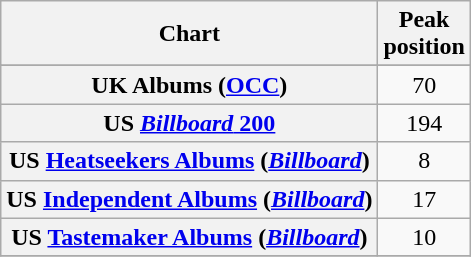<table class="wikitable plainrowheaders sortable" style="text-align:center;" border="1">
<tr>
<th scope="col">Chart</th>
<th scope="col">Peak<br>position</th>
</tr>
<tr>
</tr>
<tr>
</tr>
<tr>
</tr>
<tr>
</tr>
<tr>
</tr>
<tr>
</tr>
<tr>
<th scope="row">UK Albums (<a href='#'>OCC</a>)</th>
<td>70</td>
</tr>
<tr>
<th scope="row">US <a href='#'><em>Billboard</em> 200</a></th>
<td>194</td>
</tr>
<tr>
<th scope="row">US <a href='#'>Heatseekers Albums</a> (<em><a href='#'>Billboard</a></em>)</th>
<td>8</td>
</tr>
<tr>
<th scope="row">US <a href='#'>Independent Albums</a> (<em><a href='#'>Billboard</a></em>)</th>
<td>17</td>
</tr>
<tr>
<th scope="row">US <a href='#'>Tastemaker Albums</a> (<em><a href='#'>Billboard</a></em>)</th>
<td>10</td>
</tr>
<tr>
</tr>
</table>
